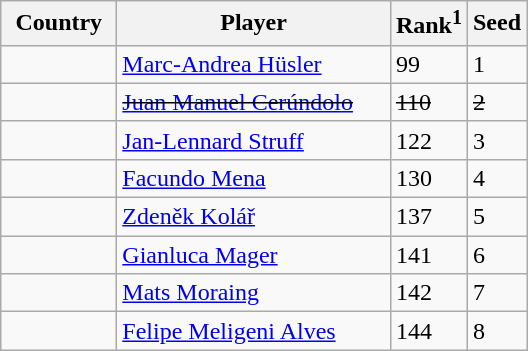<table class="sortable wikitable">
<tr>
<th width="70">Country</th>
<th width="175">Player</th>
<th>Rank<sup>1</sup></th>
<th>Seed</th>
</tr>
<tr>
<td></td>
<td><a href='#'>Marc-Andrea Hüsler</a></td>
<td>99</td>
<td>1</td>
</tr>
<tr>
<td><s></s></td>
<td><s><a href='#'>Juan Manuel Cerúndolo</a></s></td>
<td><s>110</s></td>
<td><s>2</s></td>
</tr>
<tr>
<td></td>
<td><a href='#'>Jan-Lennard Struff</a></td>
<td>122</td>
<td>3</td>
</tr>
<tr>
<td></td>
<td><a href='#'>Facundo Mena</a></td>
<td>130</td>
<td>4</td>
</tr>
<tr>
<td></td>
<td><a href='#'>Zdeněk Kolář</a></td>
<td>137</td>
<td>5</td>
</tr>
<tr>
<td></td>
<td><a href='#'>Gianluca Mager</a></td>
<td>141</td>
<td>6</td>
</tr>
<tr>
<td></td>
<td><a href='#'>Mats Moraing</a></td>
<td>142</td>
<td>7</td>
</tr>
<tr>
<td></td>
<td><a href='#'>Felipe Meligeni Alves</a></td>
<td>144</td>
<td>8</td>
</tr>
</table>
